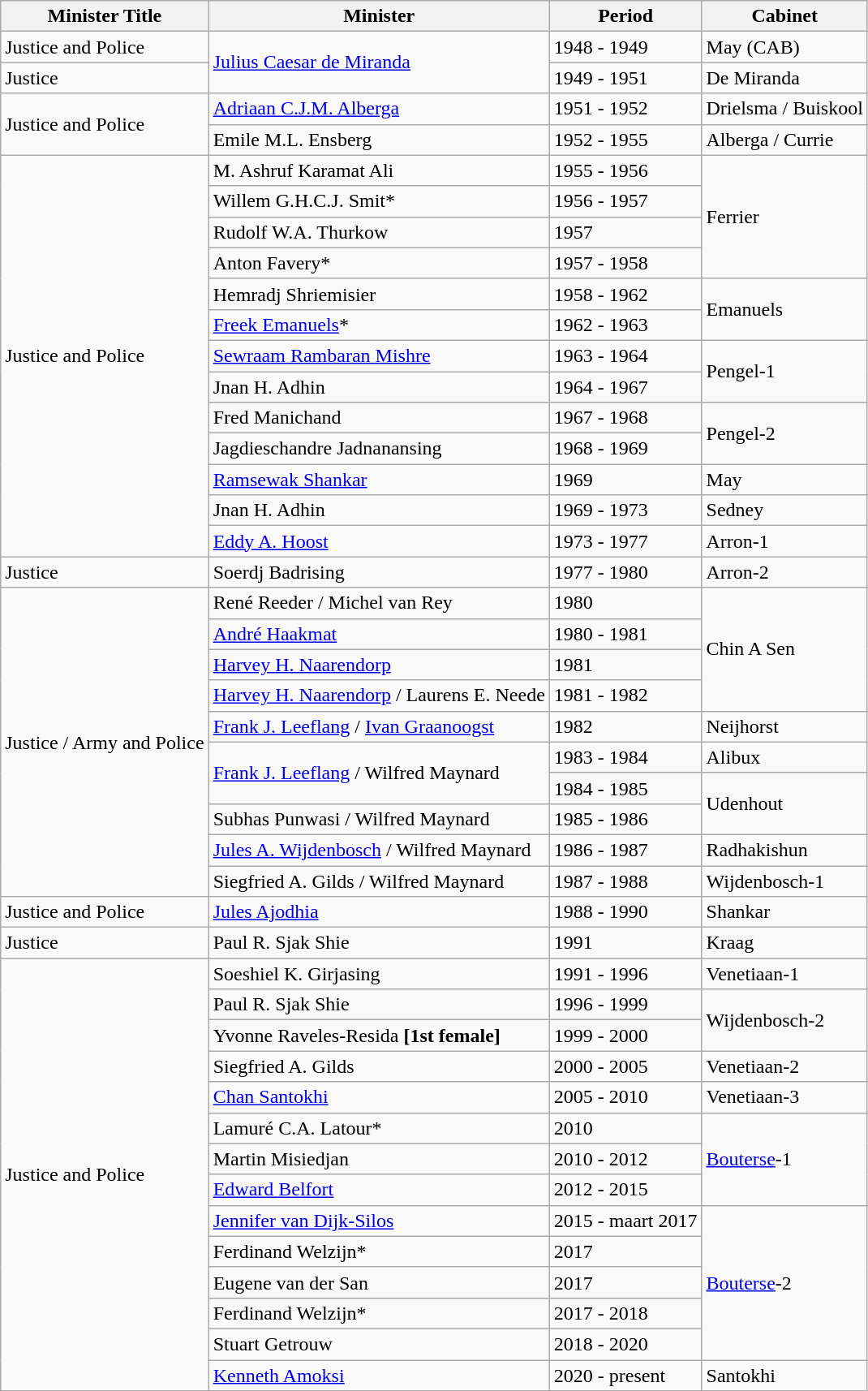<table class="wikitable">
<tr>
<th>Minister Title</th>
<th>Minister</th>
<th>Period</th>
<th>Cabinet</th>
</tr>
<tr>
<td>Justice and Police</td>
<td rowspan="2"><a href='#'>Julius Caesar de Miranda</a></td>
<td>1948 - 1949</td>
<td>May (CAB)</td>
</tr>
<tr>
<td>Justice</td>
<td>1949 - 1951</td>
<td>De Miranda</td>
</tr>
<tr>
<td rowspan="2">Justice and Police</td>
<td><a href='#'>Adriaan C.J.M. Alberga</a></td>
<td>1951 - 1952</td>
<td>Drielsma / Buiskool</td>
</tr>
<tr>
<td>Emile M.L. Ensberg</td>
<td>1952 - 1955</td>
<td>Alberga / Currie</td>
</tr>
<tr>
<td rowspan="13">Justice and Police</td>
<td>M. Ashruf Karamat Ali</td>
<td>1955 - 1956</td>
<td rowspan="4">Ferrier</td>
</tr>
<tr>
<td>Willem G.H.C.J. Smit*</td>
<td>1956 - 1957</td>
</tr>
<tr>
<td>Rudolf W.A. Thurkow</td>
<td>1957</td>
</tr>
<tr>
<td>Anton Favery*</td>
<td>1957 - 1958</td>
</tr>
<tr>
<td>Hemradj Shriemisier</td>
<td>1958 - 1962</td>
<td rowspan="2">Emanuels</td>
</tr>
<tr>
<td><a href='#'>Freek Emanuels</a>*</td>
<td>1962 - 1963</td>
</tr>
<tr>
<td><a href='#'>Sewraam Rambaran Mishre</a></td>
<td>1963 - 1964</td>
<td rowspan="2">Pengel-1</td>
</tr>
<tr>
<td>Jnan H. Adhin</td>
<td>1964 - 1967</td>
</tr>
<tr>
<td>Fred Manichand</td>
<td>1967 - 1968</td>
<td rowspan="2">Pengel-2</td>
</tr>
<tr>
<td>Jagdieschandre  Jadnanansing</td>
<td>1968 - 1969</td>
</tr>
<tr>
<td><a href='#'>Ramsewak Shankar</a></td>
<td>1969</td>
<td>May</td>
</tr>
<tr>
<td>Jnan H. Adhin</td>
<td>1969 - 1973</td>
<td>Sedney</td>
</tr>
<tr>
<td><a href='#'>Eddy A. Hoost</a></td>
<td>1973 - 1977</td>
<td>Arron-1</td>
</tr>
<tr>
<td>Justice</td>
<td>Soerdj Badrising</td>
<td>1977 - 1980</td>
<td>Arron-2</td>
</tr>
<tr>
<td rowspan="10">Justice / Army and Police</td>
<td>René Reeder / Michel van Rey</td>
<td>1980</td>
<td rowspan="4">Chin A Sen</td>
</tr>
<tr>
<td><a href='#'>André Haakmat</a></td>
<td>1980 - 1981</td>
</tr>
<tr>
<td><a href='#'>Harvey H. Naarendorp</a></td>
<td>1981</td>
</tr>
<tr>
<td><a href='#'>Harvey H. Naarendorp</a>  / Laurens E. Neede</td>
<td>1981 - 1982</td>
</tr>
<tr>
<td><a href='#'>Frank J. Leeflang</a> / <a href='#'>Ivan Graanoogst</a></td>
<td>1982</td>
<td>Neijhorst</td>
</tr>
<tr>
<td rowspan="2"><a href='#'>Frank J. Leeflang</a> / Wilfred Maynard</td>
<td>1983 - 1984</td>
<td>Alibux</td>
</tr>
<tr>
<td>1984 - 1985</td>
<td rowspan="2">Udenhout</td>
</tr>
<tr>
<td>Subhas Punwasi / Wilfred Maynard</td>
<td>1985 - 1986</td>
</tr>
<tr>
<td><a href='#'>Jules A. Wijdenbosch</a> / Wilfred Maynard</td>
<td>1986 - 1987</td>
<td>Radhakishun</td>
</tr>
<tr>
<td>Siegfried A. Gilds / Wilfred Maynard</td>
<td>1987 - 1988</td>
<td>Wijdenbosch-1</td>
</tr>
<tr>
<td>Justice and Police</td>
<td><a href='#'>Jules Ajodhia</a></td>
<td>1988 - 1990</td>
<td>Shankar</td>
</tr>
<tr>
<td>Justice</td>
<td>Paul R. Sjak Shie</td>
<td>1991</td>
<td>Kraag</td>
</tr>
<tr>
<td rowspan="14">Justice and Police</td>
<td>Soeshiel K. Girjasing</td>
<td>1991 - 1996</td>
<td>Venetiaan-1</td>
</tr>
<tr>
<td>Paul R. Sjak Shie</td>
<td>1996 - 1999</td>
<td rowspan="2">Wijdenbosch-2</td>
</tr>
<tr>
<td>Yvonne Raveles-Resida <strong>[1st female]</strong></td>
<td>1999 - 2000</td>
</tr>
<tr>
<td>Siegfried A. Gilds</td>
<td>2000 - 2005</td>
<td>Venetiaan-2</td>
</tr>
<tr>
<td><a href='#'>Chan Santokhi</a></td>
<td>2005 - 2010</td>
<td>Venetiaan-3</td>
</tr>
<tr>
<td>Lamuré C.A. Latour*</td>
<td>2010</td>
<td rowspan="3"><a href='#'>Bouterse</a>-1</td>
</tr>
<tr>
<td>Martin Misiedjan</td>
<td>2010 - 2012</td>
</tr>
<tr>
<td><a href='#'>Edward Belfort</a></td>
<td>2012 - 2015</td>
</tr>
<tr>
<td><a href='#'>Jennifer van Dijk-Silos</a></td>
<td>2015 - maart 2017</td>
<td rowspan="5"><a href='#'>Bouterse</a>-2</td>
</tr>
<tr>
<td>Ferdinand Welzijn*</td>
<td>2017</td>
</tr>
<tr>
<td>Eugene van der San</td>
<td>2017</td>
</tr>
<tr>
<td>Ferdinand Welzijn*</td>
<td>2017 - 2018</td>
</tr>
<tr>
<td>Stuart Getrouw</td>
<td>2018 - 2020</td>
</tr>
<tr>
<td><a href='#'>Kenneth Amoksi</a></td>
<td>2020 - present</td>
<td>Santokhi</td>
</tr>
</table>
